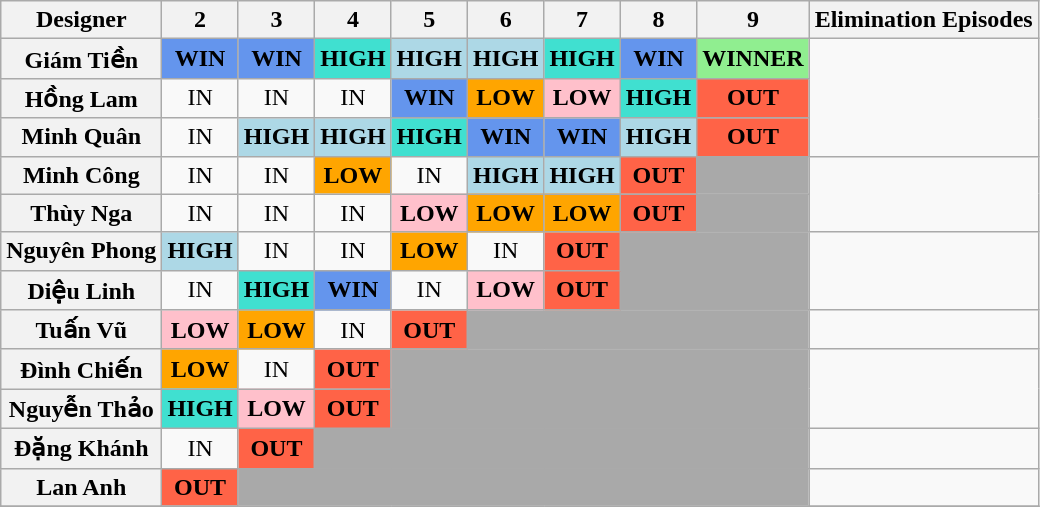<table class="wikitable" style="text-align:center">
<tr>
<th><strong>Designer</strong></th>
<th>2</th>
<th>3</th>
<th>4</th>
<th>5</th>
<th>6</th>
<th>7</th>
<th>8</th>
<th>9</th>
<th>Elimination Episodes</th>
</tr>
<tr>
<th>Giám Tiền</th>
<td bgcolor="cornflowerblue"><strong>WIN</strong></td>
<td bgcolor="cornflowerblue"><strong>WIN</strong></td>
<td bgcolor="turquoise"><strong>HIGH</strong></td>
<td bgcolor="lightblue"><strong>HIGH</strong></td>
<td bgcolor="lightblue"><strong>HIGH</strong></td>
<td bgcolor="turquoise"><strong>HIGH</strong></td>
<td bgcolor="cornflowerblue"><strong>WIN</strong></td>
<td bgcolor="lightgreen"><strong>WINNER</strong></td>
<td align="left" rowspan="3"></td>
</tr>
<tr>
<th>Hồng Lam</th>
<td>IN</td>
<td>IN</td>
<td>IN</td>
<td bgcolor="cornflowerblue"><strong>WIN</strong></td>
<td bgcolor="orange"><strong>LOW</strong></td>
<td bgcolor="pink"><strong>LOW</strong></td>
<td bgcolor="turquoise"><strong>HIGH</strong></td>
<td bgcolor="tomato"><strong>OUT</strong></td>
</tr>
<tr>
<th>Minh Quân</th>
<td>IN</td>
<td bgcolor="lightblue"><strong>HIGH</strong></td>
<td bgcolor="lightblue"><strong>HIGH</strong></td>
<td bgcolor="turquoise"><strong>HIGH</strong></td>
<td bgcolor="cornflowerblue"><strong>WIN</strong></td>
<td bgcolor="cornflowerblue"><strong>WIN</strong></td>
<td bgcolor="lightblue"><strong>HIGH</strong></td>
<td bgcolor="tomato"><strong>OUT</strong></td>
</tr>
<tr>
<th>Minh Công</th>
<td>IN</td>
<td>IN</td>
<td bgcolor="orange"><strong>LOW</strong></td>
<td>IN</td>
<td bgcolor="lightblue"><strong>HIGH</strong></td>
<td bgcolor="lightblue"><strong>HIGH</strong></td>
<td bgcolor="tomato"><strong>OUT</strong></td>
<td bgcolor="darkgray" colspan="1"></td>
<td align="left" rowspan="2"></td>
</tr>
<tr>
<th>Thùy Nga</th>
<td>IN</td>
<td>IN</td>
<td>IN</td>
<td bgcolor="pink"><strong>LOW</strong></td>
<td bgcolor="orange"><strong>LOW</strong></td>
<td bgcolor="orange"><strong>LOW</strong></td>
<td bgcolor="tomato"><strong>OUT</strong></td>
<td bgcolor="darkgray" colspan="0"></td>
</tr>
<tr>
<th>Nguyên Phong</th>
<td bgcolor="lightblue"><strong>HIGH</strong></td>
<td>IN</td>
<td>IN</td>
<td bgcolor="orange"><strong>LOW</strong></td>
<td>IN</td>
<td bgcolor="tomato"><strong>OUT</strong></td>
<td bgcolor="darkgray" colspan="2" rowspan="2"></td>
<td align="left" rowspan="2"><br></td>
</tr>
<tr>
<th>Diệu Linh</th>
<td>IN</td>
<td bgcolor="turquoise"><strong>HIGH</strong></td>
<td bgcolor="cornflowerblue"><strong>WIN</strong></td>
<td>IN</td>
<td bgcolor="pink"><strong>LOW</strong></td>
<td bgcolor="tomato"><strong>OUT</strong></td>
</tr>
<tr>
<th>Tuấn Vũ</th>
<td bgcolor="pink"><strong>LOW</strong></td>
<td bgcolor="orange"><strong>LOW</strong></td>
<td>IN</td>
<td bgcolor="tomato"><strong>OUT</strong></td>
<td bgcolor="darkgrey" colspan="4"></td>
<td align="left"></td>
</tr>
<tr>
<th>Đình Chiến</th>
<td bgcolor="orange"><strong>LOW</strong></td>
<td>IN</td>
<td bgcolor="tomato"><strong>OUT</strong></td>
<td bgcolor="darkgrey" colspan="5" rowspan="2"></td>
<td align="left" rowspan="2"></td>
</tr>
<tr>
<th>Nguyễn Thảo</th>
<td bgcolor="turquoise"><strong>HIGH</strong></td>
<td bgcolor="pink"><strong>LOW</strong></td>
<td bgcolor="tomato"><strong>OUT</strong></td>
</tr>
<tr>
<th>Đặng Khánh</th>
<td>IN</td>
<td bgcolor="tomato"><strong>OUT</strong></td>
<td bgcolor="darkgray" colspan="6"></td>
<td align="left"></td>
</tr>
<tr>
<th>Lan Anh</th>
<td bgcolor="tomato"><strong>OUT</strong></td>
<td bgcolor="darkgray" colspan="7"></td>
<td align="left"></td>
</tr>
<tr>
</tr>
</table>
